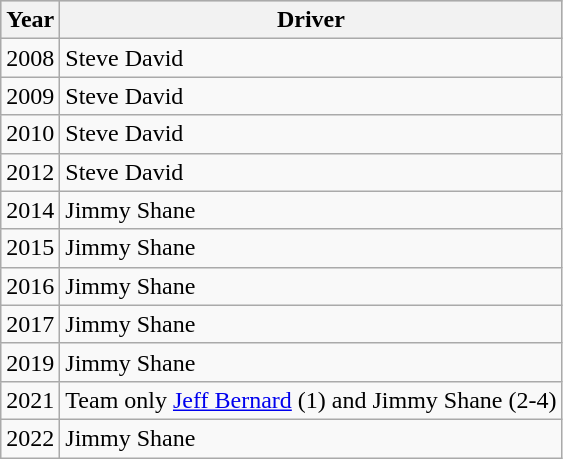<table class="wikitable">
<tr style="background:#CCCCCC;">
<th>Year</th>
<th>Driver</th>
</tr>
<tr>
<td>2008</td>
<td>Steve David</td>
</tr>
<tr>
<td>2009</td>
<td>Steve David</td>
</tr>
<tr>
<td>2010</td>
<td>Steve David</td>
</tr>
<tr>
<td>2012</td>
<td>Steve David</td>
</tr>
<tr>
<td>2014</td>
<td>Jimmy Shane</td>
</tr>
<tr>
<td>2015</td>
<td>Jimmy Shane</td>
</tr>
<tr>
<td>2016</td>
<td>Jimmy Shane</td>
</tr>
<tr>
<td>2017</td>
<td>Jimmy Shane</td>
</tr>
<tr>
<td>2019</td>
<td>Jimmy Shane</td>
</tr>
<tr>
<td>2021</td>
<td>Team only <a href='#'>Jeff Bernard</a> (1) and Jimmy Shane (2-4)</td>
</tr>
<tr>
<td>2022</td>
<td>Jimmy Shane</td>
</tr>
</table>
